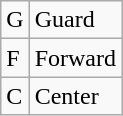<table class=wikitable>
<tr>
<td>G</td>
<td>Guard</td>
</tr>
<tr>
<td>F</td>
<td>Forward</td>
</tr>
<tr>
<td>C</td>
<td>Center</td>
</tr>
</table>
